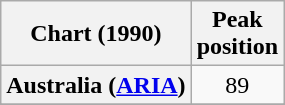<table class="wikitable sortable plainrowheaders" style="text-align:center">
<tr>
<th scope="col">Chart (1990)</th>
<th scope="col">Peak<br>position</th>
</tr>
<tr>
<th scope="row">Australia (<a href='#'>ARIA</a>)</th>
<td>89</td>
</tr>
<tr>
</tr>
<tr>
</tr>
<tr>
</tr>
</table>
